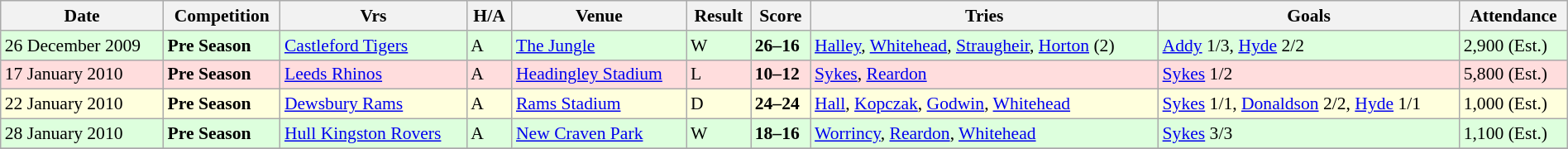<table class="wikitable" style="font-size:90%;" width="100%">
<tr>
<th>Date</th>
<th>Competition</th>
<th>Vrs</th>
<th>H/A</th>
<th>Venue</th>
<th>Result</th>
<th>Score</th>
<th>Tries</th>
<th>Goals</th>
<th>Attendance</th>
</tr>
<tr style="background:#ddffdd;" width=20|>
<td>26 December 2009</td>
<td><strong>Pre Season</strong></td>
<td><a href='#'>Castleford Tigers</a></td>
<td>A</td>
<td><a href='#'>The Jungle</a></td>
<td>W</td>
<td><strong>26–16</strong></td>
<td><a href='#'>Halley</a>, <a href='#'>Whitehead</a>, <a href='#'>Straugheir</a>, <a href='#'>Horton</a> (2)</td>
<td><a href='#'>Addy</a> 1/3, <a href='#'>Hyde</a> 2/2</td>
<td>2,900 (Est.)</td>
</tr>
<tr style="background:#ffdddd;" width=20|>
<td>17 January 2010</td>
<td><strong>Pre Season</strong></td>
<td><a href='#'>Leeds Rhinos</a></td>
<td>A</td>
<td><a href='#'>Headingley Stadium</a></td>
<td>L</td>
<td><strong>10–12</strong></td>
<td><a href='#'>Sykes</a>, <a href='#'>Reardon</a></td>
<td><a href='#'>Sykes</a> 1/2</td>
<td>5,800 (Est.)</td>
</tr>
<tr style="background:#ffffdd"  width=20|>
<td>22 January 2010</td>
<td><strong>Pre Season</strong></td>
<td><a href='#'>Dewsbury Rams</a></td>
<td>A</td>
<td><a href='#'>Rams Stadium</a></td>
<td>D</td>
<td><strong>24–24</strong></td>
<td><a href='#'>Hall</a>, <a href='#'>Kopczak</a>, <a href='#'>Godwin</a>, <a href='#'>Whitehead</a></td>
<td><a href='#'>Sykes</a> 1/1, <a href='#'>Donaldson</a> 2/2, <a href='#'>Hyde</a> 1/1</td>
<td>1,000 (Est.)</td>
</tr>
<tr style="background:#ddffdd;" width=20|>
<td>28 January 2010</td>
<td><strong>Pre Season</strong></td>
<td><a href='#'>Hull Kingston Rovers</a></td>
<td>A</td>
<td><a href='#'>New Craven Park</a></td>
<td>W</td>
<td><strong>18–16</strong></td>
<td><a href='#'>Worrincy</a>, <a href='#'>Reardon</a>, <a href='#'>Whitehead</a></td>
<td><a href='#'>Sykes</a> 3/3</td>
<td>1,100 (Est.)</td>
</tr>
<tr>
</tr>
</table>
